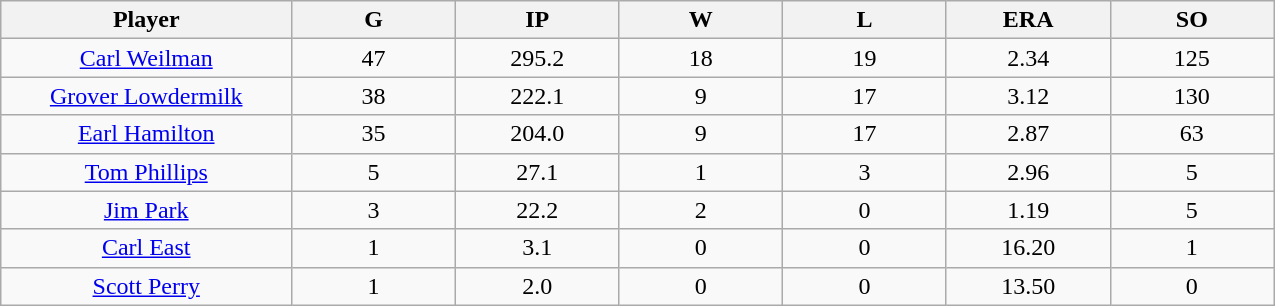<table class="wikitable sortable">
<tr>
<th bgcolor="#DDDDFF" width="16%">Player</th>
<th bgcolor="#DDDDFF" width="9%">G</th>
<th bgcolor="#DDDDFF" width="9%">IP</th>
<th bgcolor="#DDDDFF" width="9%">W</th>
<th bgcolor="#DDDDFF" width="9%">L</th>
<th bgcolor="#DDDDFF" width="9%">ERA</th>
<th bgcolor="#DDDDFF" width="9%">SO</th>
</tr>
<tr align="center">
<td><a href='#'>Carl Weilman</a></td>
<td>47</td>
<td>295.2</td>
<td>18</td>
<td>19</td>
<td>2.34</td>
<td>125</td>
</tr>
<tr align=center>
<td><a href='#'>Grover Lowdermilk</a></td>
<td>38</td>
<td>222.1</td>
<td>9</td>
<td>17</td>
<td>3.12</td>
<td>130</td>
</tr>
<tr align=center>
<td><a href='#'>Earl Hamilton</a></td>
<td>35</td>
<td>204.0</td>
<td>9</td>
<td>17</td>
<td>2.87</td>
<td>63</td>
</tr>
<tr align=center>
<td><a href='#'>Tom Phillips</a></td>
<td>5</td>
<td>27.1</td>
<td>1</td>
<td>3</td>
<td>2.96</td>
<td>5</td>
</tr>
<tr align=center>
<td><a href='#'>Jim Park</a></td>
<td>3</td>
<td>22.2</td>
<td>2</td>
<td>0</td>
<td>1.19</td>
<td>5</td>
</tr>
<tr align=center>
<td><a href='#'>Carl East</a></td>
<td>1</td>
<td>3.1</td>
<td>0</td>
<td>0</td>
<td>16.20</td>
<td>1</td>
</tr>
<tr align=center>
<td><a href='#'>Scott Perry</a></td>
<td>1</td>
<td>2.0</td>
<td>0</td>
<td>0</td>
<td>13.50</td>
<td>0</td>
</tr>
</table>
